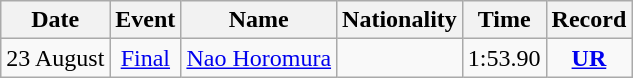<table class="wikitable" style=text-align:center>
<tr>
<th>Date</th>
<th>Event</th>
<th>Name</th>
<th>Nationality</th>
<th>Time</th>
<th>Record</th>
</tr>
<tr>
<td>23 August</td>
<td><a href='#'>Final</a></td>
<td align=left><a href='#'>Nao Horomura</a></td>
<td align=left></td>
<td>1:53.90</td>
<td><strong><a href='#'>UR</a></strong></td>
</tr>
</table>
